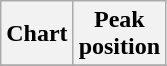<table class="wikitable sortable plainrowheaders" style="text-align:center;" border="1">
<tr>
<th scope="col">Chart</th>
<th scope="col">Peak<br>position</th>
</tr>
<tr>
</tr>
</table>
